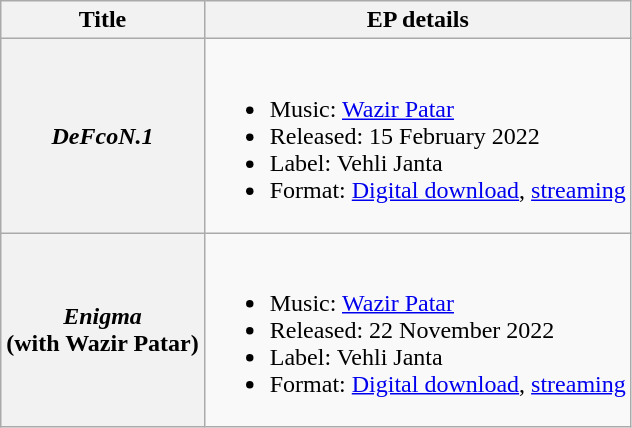<table class="wikitable plainrowheaders">
<tr>
<th>Title</th>
<th>EP details</th>
</tr>
<tr>
<th scope="row"><em>DeFcoN.1</em></th>
<td><br><ul><li>Music: <a href='#'>Wazir Patar</a></li><li>Released: 15 February 2022</li><li>Label: Vehli Janta</li><li>Format: <a href='#'>Digital download</a>, <a href='#'>streaming</a></li></ul></td>
</tr>
<tr>
<th scope="row"><em>Enigma</em><br><span>(with Wazir Patar)</span></th>
<td><br><ul><li>Music: <a href='#'>Wazir Patar</a></li><li>Released: 22 November 2022</li><li>Label: Vehli Janta</li><li>Format: <a href='#'>Digital download</a>, <a href='#'>streaming</a></li></ul></td>
</tr>
</table>
